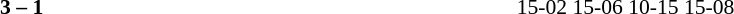<table width=100% cellspacing=1>
<tr>
<th width=20%></th>
<th width=12%></th>
<th width=20%></th>
<th width=33%></th>
<td></td>
</tr>
<tr style=font-size:90%>
<td align=right></td>
<td align=center><strong>3 – 1</strong></td>
<td></td>
<td>15-02 15-06 10-15 15-08</td>
</tr>
</table>
